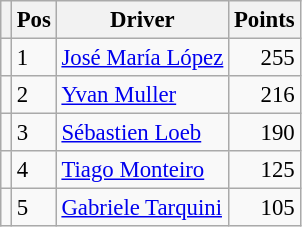<table class="wikitable" style="font-size: 95%;">
<tr>
<th></th>
<th>Pos</th>
<th>Driver</th>
<th>Points</th>
</tr>
<tr>
<td align="left"></td>
<td>1</td>
<td> <a href='#'>José María López</a></td>
<td align="right">255</td>
</tr>
<tr>
<td align="left"></td>
<td>2</td>
<td> <a href='#'>Yvan Muller</a></td>
<td align="right">216</td>
</tr>
<tr>
<td align="left"></td>
<td>3</td>
<td> <a href='#'>Sébastien Loeb</a></td>
<td align="right">190</td>
</tr>
<tr>
<td align="left"></td>
<td>4</td>
<td> <a href='#'>Tiago Monteiro</a></td>
<td align="right">125</td>
</tr>
<tr>
<td align="left"></td>
<td>5</td>
<td> <a href='#'>Gabriele Tarquini</a></td>
<td align="right">105</td>
</tr>
</table>
